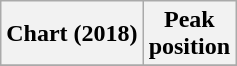<table class="wikitable plainrowheaders sortable" style="text-align:center;">
<tr>
<th scope="col">Chart (2018)</th>
<th scope="col">Peak<br>position</th>
</tr>
<tr>
</tr>
</table>
